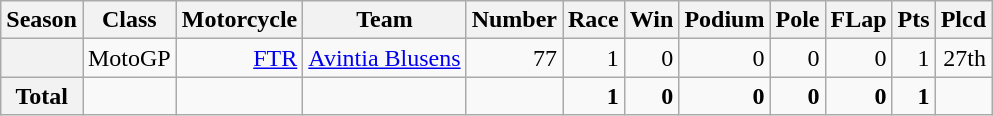<table class="wikitable">
<tr>
<th>Season</th>
<th>Class</th>
<th>Motorcycle</th>
<th>Team</th>
<th>Number</th>
<th>Race</th>
<th>Win</th>
<th>Podium</th>
<th>Pole</th>
<th>FLap</th>
<th>Pts</th>
<th>Plcd</th>
</tr>
<tr align="right">
<th></th>
<td>MotoGP</td>
<td><a href='#'>FTR</a></td>
<td><a href='#'>Avintia Blusens</a></td>
<td>77</td>
<td>1</td>
<td>0</td>
<td>0</td>
<td>0</td>
<td>0</td>
<td>1</td>
<td>27th</td>
</tr>
<tr align="right">
<th>Total</th>
<td></td>
<td></td>
<td></td>
<td></td>
<td><strong>1</strong></td>
<td><strong>0</strong></td>
<td><strong>0</strong></td>
<td><strong>0</strong></td>
<td><strong>0</strong></td>
<td><strong>1</strong></td>
<td></td>
</tr>
</table>
